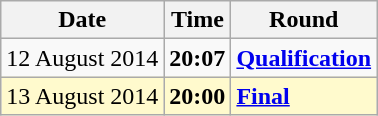<table class="wikitable">
<tr>
<th>Date</th>
<th>Time</th>
<th>Round</th>
</tr>
<tr>
<td>12 August 2014</td>
<td><strong>20:07</strong></td>
<td><strong><a href='#'>Qualification</a></strong></td>
</tr>
<tr style=background:lemonchiffon>
<td>13 August 2014</td>
<td><strong>20:00</strong></td>
<td><strong><a href='#'>Final</a></strong></td>
</tr>
</table>
